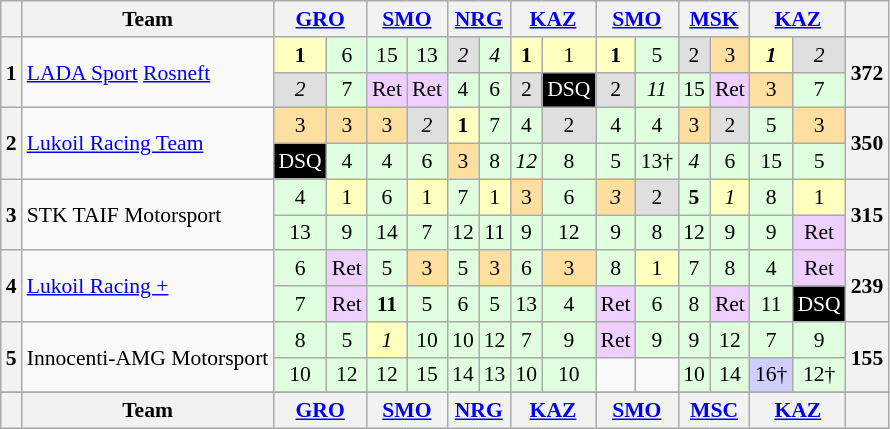<table align=left| class="wikitable" style="font-size: 90%; text-align: center">
<tr valign="top">
<th valign="middle"></th>
<th valign="middle">Team</th>
<th colspan=2><a href='#'>GRO</a></th>
<th colspan=2><a href='#'>SMO</a></th>
<th colspan=2><a href='#'>NRG</a></th>
<th colspan=2><a href='#'>KAZ</a></th>
<th colspan=2><a href='#'>SMO</a></th>
<th colspan=2><a href='#'>MSK</a></th>
<th colspan=2><a href='#'>KAZ</a></th>
<th valign="middle"></th>
</tr>
<tr>
<th rowspan="2">1</th>
<td rowspan="2" align=left><a href='#'>LADA Sport</a> <a href='#'>Rosneft</a></td>
<td style="background:#ffffbf;"><strong>1</strong></td>
<td style="background:#dfffdf;">6</td>
<td style="background:#dfffdf;">15</td>
<td style="background:#dfffdf;">13</td>
<td style="background:#dfdfdf;"><em>2</em></td>
<td style="background:#dfffdf;"><em>4</em></td>
<td style="background:#ffffbf;"><strong>1</strong></td>
<td style="background:#ffffbf;">1</td>
<td style="background:#ffffbf;"><strong>1</strong></td>
<td style="background:#dfffdf;">5</td>
<td style="background:#dfdfdf;">2</td>
<td style="background:#ffdf9f;">3</td>
<td style="background:#ffffbf;"><strong><em>1</em></strong></td>
<td style="background:#dfdfdf;"><em>2</em></td>
<th rowspan="2">372</th>
</tr>
<tr>
<td style="background:#dfdfdf;"><em>2</em></td>
<td style="background:#dfffdf;">7</td>
<td style="background:#efcfff;">Ret</td>
<td style="background:#efcfff;">Ret</td>
<td style="background:#dfffdf;">4</td>
<td style="background:#dfffdf;">6</td>
<td style="background:#dfdfdf;">2</td>
<td style="background:#000000; color:white">DSQ</td>
<td style="background:#dfdfdf;">2</td>
<td style="background:#dfffdf;"><em>11</em></td>
<td style="background:#dfffdf;">15</td>
<td style="background:#efcfff;">Ret</td>
<td style="background:#ffdf9f;">3</td>
<td style="background:#dfffdf;">7</td>
</tr>
<tr>
<th rowspan="2">2</th>
<td rowspan="2" align=left><a href='#'>Lukoil Racing Team</a></td>
<td style="background:#ffdf9f;">3</td>
<td style="background:#ffdf9f;">3</td>
<td style="background:#ffdf9f;">3</td>
<td style="background:#dfdfdf;"><em>2</em></td>
<td style="background:#ffffbf;"><strong>1</strong></td>
<td style="background:#dfffdf;">7</td>
<td style="background:#dfffdf;">4</td>
<td style="background:#dfdfdf;">2</td>
<td style="background:#dfffdf;">4</td>
<td style="background:#dfffdf;">4</td>
<td style="background:#ffdf9f;">3</td>
<td style="background:#dfdfdf;">2</td>
<td style="background:#dfffdf;">5</td>
<td style="background:#ffdf9f;">3</td>
<th rowspan="2">350</th>
</tr>
<tr>
<td style="background:#000000; color:white">DSQ</td>
<td style="background:#dfffdf;">4</td>
<td style="background:#dfffdf;">4</td>
<td style="background:#dfffdf;">6</td>
<td style="background:#ffdf9f;">3</td>
<td style="background:#dfffdf;">8</td>
<td style="background:#dfffdf;"><em>12</em></td>
<td style="background:#dfffdf;">8</td>
<td style="background:#dfffdf;">5</td>
<td style="background:#dfffdf;">13†</td>
<td style="background:#dfffdf;"><em>4</em></td>
<td style="background:#dfffdf;">6</td>
<td style="background:#dfffdf;">15</td>
<td style="background:#dfffdf;">5</td>
</tr>
<tr>
<th rowspan="2">3</th>
<td rowspan="2" align=left>STK TAIF Motorsport</td>
<td style="background:#dfffdf;">4</td>
<td style="background:#ffffbf;">1</td>
<td style="background:#dfffdf;">6</td>
<td style="background:#ffffbf;">1</td>
<td style="background:#dfffdf;">7</td>
<td style="background:#ffffbf;">1</td>
<td style="background:#ffdf9f;">3</td>
<td style="background:#dfffdf;">6</td>
<td style="background:#ffdf9f;"><em>3</em></td>
<td style="background:#dfdfdf;">2</td>
<td style="background:#dfffdf;"><strong>5</strong></td>
<td style="background:#ffffbf;"><em>1</em></td>
<td style="background:#dfffdf;">8</td>
<td style="background:#ffffbf;">1</td>
<th rowspan="2">315</th>
</tr>
<tr>
<td style="background:#dfffdf;">13</td>
<td style="background:#dfffdf;">9</td>
<td style="background:#dfffdf;">14</td>
<td style="background:#dfffdf;">7</td>
<td style="background:#dfffdf;">12</td>
<td style="background:#dfffdf;">11</td>
<td style="background:#dfffdf;">9</td>
<td style="background:#dfffdf;">12</td>
<td style="background:#dfffdf;">9</td>
<td style="background:#dfffdf;">8</td>
<td style="background:#dfffdf;">12</td>
<td style="background:#dfffdf;">9</td>
<td style="background:#dfffdf;">9</td>
<td style="background:#efcfff;">Ret</td>
</tr>
<tr>
<th rowspan="2">4</th>
<td rowspan="2" align=left><a href='#'>Lukoil Racing +</a></td>
<td style="background:#dfffdf;">6</td>
<td style="background:#efcfff;">Ret</td>
<td style="background:#dfffdf;">5</td>
<td style="background:#ffdf9f;">3</td>
<td style="background:#dfffdf;">5</td>
<td style="background:#ffdf9f;">3</td>
<td style="background:#dfffdf;">6</td>
<td style="background:#ffdf9f;">3</td>
<td style="background:#dfffdf;">8</td>
<td style="background:#ffffbf;">1</td>
<td style="background:#dfffdf;">7</td>
<td style="background:#dfffdf;">8</td>
<td style="background:#dfffdf;">4</td>
<td style="background:#efcfff;">Ret</td>
<th rowspan="2">239</th>
</tr>
<tr>
<td style="background:#dfffdf;">7</td>
<td style="background:#efcfff;">Ret</td>
<td style="background:#dfffdf;"><strong>11</strong></td>
<td style="background:#dfffdf;">5</td>
<td style="background:#dfffdf;">6</td>
<td style="background:#dfffdf;">5</td>
<td style="background:#dfffdf;">13</td>
<td style="background:#dfffdf;">4</td>
<td style="background:#efcfff;">Ret</td>
<td style="background:#dfffdf;">6</td>
<td style="background:#dfffdf;">8</td>
<td style="background:#efcfff;">Ret</td>
<td style="background:#dfffdf;">11</td>
<td style="background:#000000; color:white">DSQ</td>
</tr>
<tr>
<th rowspan="2">5</th>
<td rowspan="2" align=left>Innocenti-AMG Motorsport</td>
<td style="background:#dfffdf;">8</td>
<td style="background:#dfffdf;">5</td>
<td style="background:#ffffbf;"><em>1</em></td>
<td style="background:#dfffdf;">10</td>
<td style="background:#dfffdf;">10</td>
<td style="background:#dfffdf;">12</td>
<td style="background:#dfffdf;">7</td>
<td style="background:#dfffdf;">9</td>
<td style="background:#efcfff;">Ret</td>
<td style="background:#dfffdf;">9</td>
<td style="background:#dfffdf;">9</td>
<td style="background:#dfffdf;">12</td>
<td style="background:#dfffdf;">7</td>
<td style="background:#dfffdf;">9</td>
<th rowspan="2">155</th>
</tr>
<tr>
<td style="background:#dfffdf;">10</td>
<td style="background:#dfffdf;">12</td>
<td style="background:#dfffdf;">12</td>
<td style="background:#dfffdf;">15</td>
<td style="background:#dfffdf;">14</td>
<td style="background:#dfffdf;">13</td>
<td style="background:#dfffdf;">10</td>
<td style="background:#dfffdf;">10</td>
<td></td>
<td></td>
<td style="background:#dfffdf;">10</td>
<td style="background:#dfffdf;">14</td>
<td style="background:#cfcfff;">16†</td>
<td style="background:#dfffdf;">12†</td>
</tr>
<tr>
</tr>
<tr valign="top">
<th valign="middle"></th>
<th valign="middle">Team</th>
<th colspan=2><a href='#'>GRO</a></th>
<th colspan=2><a href='#'>SMO</a></th>
<th colspan=2><a href='#'>NRG</a></th>
<th colspan=2><a href='#'>KAZ</a></th>
<th colspan=2><a href='#'>SMO</a></th>
<th colspan=2><a href='#'>MSC</a></th>
<th colspan=2><a href='#'>KAZ</a></th>
<th valign="middle"></th>
</tr>
</table>
